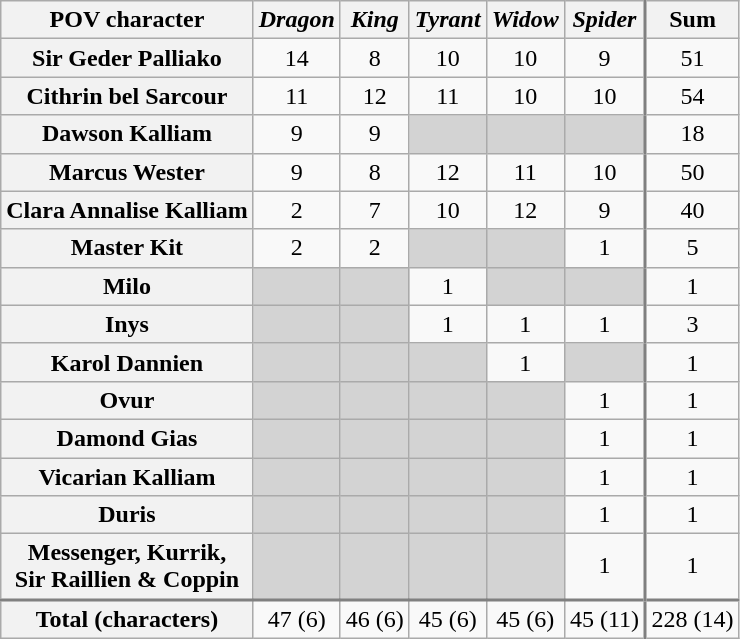<table class="wikitable sortable collapsible" style="text-align:center;">
<tr>
<th>POV character</th>
<th><em>Dragon</em></th>
<th><em>King</em></th>
<th><em>Tyrant</em></th>
<th><em>Widow</em></th>
<th><em>Spider</em></th>
<th style="border-left:2px solid gray;"><strong>Sum</strong></th>
</tr>
<tr>
<th>Sir Geder Palliako</th>
<td>14</td>
<td>8</td>
<td>10</td>
<td>10</td>
<td>9</td>
<td style="border-left:2px solid gray;">51</td>
</tr>
<tr>
<th>Cithrin bel Sarcour</th>
<td>11</td>
<td>12</td>
<td>11</td>
<td>10</td>
<td>10</td>
<td style="border-left:2px solid gray;">54</td>
</tr>
<tr>
<th>Dawson Kalliam</th>
<td>9</td>
<td>9</td>
<td style="background:lightgrey;"></td>
<td style="background:lightgrey;"></td>
<td style="background:lightgrey;"></td>
<td style="border-left:2px solid gray;">18</td>
</tr>
<tr>
<th>Marcus Wester</th>
<td>9</td>
<td>8</td>
<td>12</td>
<td>11</td>
<td>10</td>
<td style="border-left:2px solid gray;">50</td>
</tr>
<tr>
<th>Clara Annalise Kalliam</th>
<td>2</td>
<td>7</td>
<td>10</td>
<td>12</td>
<td>9</td>
<td style="border-left:2px solid gray;">40</td>
</tr>
<tr>
<th>Master Kit</th>
<td>2</td>
<td>2</td>
<td style="background:lightgrey;"></td>
<td style="background:lightgrey;"></td>
<td>1</td>
<td style="border-left:2px solid gray;">5</td>
</tr>
<tr>
<th>Milo</th>
<td style="background:lightgrey;"></td>
<td style="background:lightgrey;"></td>
<td>1</td>
<td style="background:lightgrey;"></td>
<td style="background:lightgrey;"></td>
<td style="border-left:2px solid gray;">1</td>
</tr>
<tr>
<th>Inys</th>
<td style="background:lightgrey;"></td>
<td style="background:lightgrey;"></td>
<td>1</td>
<td>1</td>
<td>1</td>
<td style="border-left:2px solid gray;">3</td>
</tr>
<tr>
<th>Karol Dannien</th>
<td style="background:lightgrey;"></td>
<td style="background:lightgrey;"></td>
<td style="background:lightgrey;"></td>
<td>1</td>
<td style="background:lightgrey;"></td>
<td style="border-left:2px solid gray;">1</td>
</tr>
<tr>
<th>Ovur</th>
<td style="background:lightgrey;"></td>
<td style="background:lightgrey;"></td>
<td style="background:lightgrey;"></td>
<td style="background:lightgrey;"></td>
<td>1</td>
<td style="border-left:2px solid gray;">1</td>
</tr>
<tr>
<th>Damond Gias</th>
<td style="background:lightgrey;"></td>
<td style="background:lightgrey;"></td>
<td style="background:lightgrey;"></td>
<td style="background:lightgrey;"></td>
<td>1</td>
<td style="border-left:2px solid gray;">1</td>
</tr>
<tr>
<th>Vicarian Kalliam</th>
<td style="background:lightgrey;"></td>
<td style="background:lightgrey;"></td>
<td style="background:lightgrey;"></td>
<td style="background:lightgrey;"></td>
<td>1</td>
<td style="border-left:2px solid gray;">1</td>
</tr>
<tr>
<th>Duris</th>
<td style="background:lightgrey;"></td>
<td style="background:lightgrey;"></td>
<td style="background:lightgrey;"></td>
<td style="background:lightgrey;"></td>
<td>1</td>
<td style="border-left:2px solid gray;">1</td>
</tr>
<tr>
<th>Messenger, Kurrik, <br> Sir Raillien & Coppin</th>
<td style="background:lightgrey;"></td>
<td style="background:lightgrey;"></td>
<td style="background:lightgrey;"></td>
<td style="background:lightgrey;"></td>
<td>1</td>
<td style="border-left:2px solid gray;">1</td>
</tr>
<tr style="border-top:2px solid gray;">
<th>Total (characters)</th>
<td>47 (6)</td>
<td>46 (6)</td>
<td>45 (6)</td>
<td>45 (6)</td>
<td>45 (11)</td>
<td style="border-left:2px solid gray;">228 (14)</td>
</tr>
</table>
